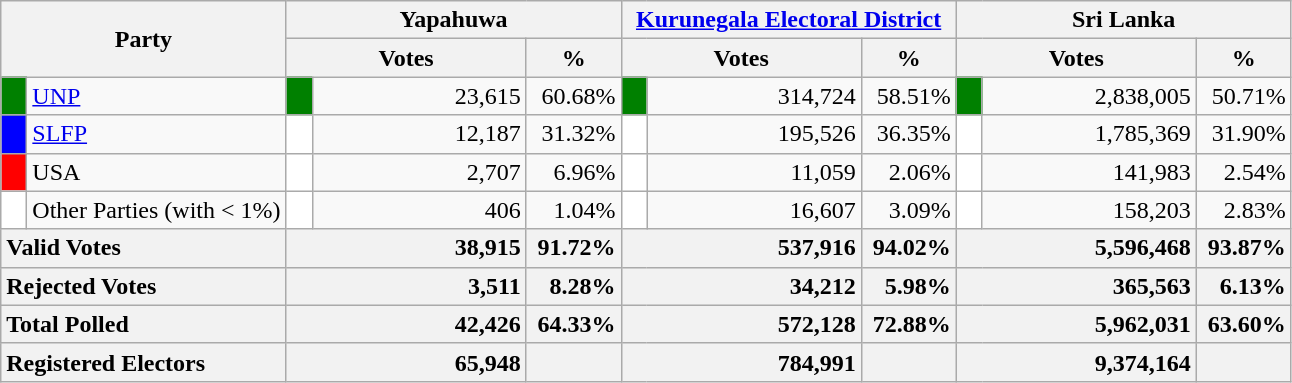<table class="wikitable">
<tr>
<th colspan="2" width="144px"rowspan="2">Party</th>
<th colspan="3" width="216px">Yapahuwa</th>
<th colspan="3" width="216px"><a href='#'>Kurunegala Electoral District</a></th>
<th colspan="3" width="216px">Sri Lanka</th>
</tr>
<tr>
<th colspan="2" width="144px">Votes</th>
<th>%</th>
<th colspan="2" width="144px">Votes</th>
<th>%</th>
<th colspan="2" width="144px">Votes</th>
<th>%</th>
</tr>
<tr>
<td style="background-color:green;" width="10px"></td>
<td style="text-align:left;"><a href='#'>UNP</a></td>
<td style="background-color:green;" width="10px"></td>
<td style="text-align:right;">23,615</td>
<td style="text-align:right;">60.68%</td>
<td style="background-color:green;" width="10px"></td>
<td style="text-align:right;">314,724</td>
<td style="text-align:right;">58.51%</td>
<td style="background-color:green;" width="10px"></td>
<td style="text-align:right;">2,838,005</td>
<td style="text-align:right;">50.71%</td>
</tr>
<tr>
<td style="background-color:blue;" width="10px"></td>
<td style="text-align:left;"><a href='#'>SLFP</a></td>
<td style="background-color:white;" width="10px"></td>
<td style="text-align:right;">12,187</td>
<td style="text-align:right;">31.32%</td>
<td style="background-color:white;" width="10px"></td>
<td style="text-align:right;">195,526</td>
<td style="text-align:right;">36.35%</td>
<td style="background-color:white;" width="10px"></td>
<td style="text-align:right;">1,785,369</td>
<td style="text-align:right;">31.90%</td>
</tr>
<tr>
<td style="background-color:red;" width="10px"></td>
<td style="text-align:left;">USA</td>
<td style="background-color:white;" width="10px"></td>
<td style="text-align:right;">2,707</td>
<td style="text-align:right;">6.96%</td>
<td style="background-color:white;" width="10px"></td>
<td style="text-align:right;">11,059</td>
<td style="text-align:right;">2.06%</td>
<td style="background-color:white;" width="10px"></td>
<td style="text-align:right;">141,983</td>
<td style="text-align:right;">2.54%</td>
</tr>
<tr>
<td style="background-color:white;" width="10px"></td>
<td style="text-align:left;">Other Parties (with < 1%)</td>
<td style="background-color:white;" width="10px"></td>
<td style="text-align:right;">406</td>
<td style="text-align:right;">1.04%</td>
<td style="background-color:white;" width="10px"></td>
<td style="text-align:right;">16,607</td>
<td style="text-align:right;">3.09%</td>
<td style="background-color:white;" width="10px"></td>
<td style="text-align:right;">158,203</td>
<td style="text-align:right;">2.83%</td>
</tr>
<tr>
<th colspan="2" width="144px"style="text-align:left;">Valid Votes</th>
<th style="text-align:right;"colspan="2" width="144px">38,915</th>
<th style="text-align:right;">91.72%</th>
<th style="text-align:right;"colspan="2" width="144px">537,916</th>
<th style="text-align:right;">94.02%</th>
<th style="text-align:right;"colspan="2" width="144px">5,596,468</th>
<th style="text-align:right;">93.87%</th>
</tr>
<tr>
<th colspan="2" width="144px"style="text-align:left;">Rejected Votes</th>
<th style="text-align:right;"colspan="2" width="144px">3,511</th>
<th style="text-align:right;">8.28%</th>
<th style="text-align:right;"colspan="2" width="144px">34,212</th>
<th style="text-align:right;">5.98%</th>
<th style="text-align:right;"colspan="2" width="144px">365,563</th>
<th style="text-align:right;">6.13%</th>
</tr>
<tr>
<th colspan="2" width="144px"style="text-align:left;">Total Polled</th>
<th style="text-align:right;"colspan="2" width="144px">42,426</th>
<th style="text-align:right;">64.33%</th>
<th style="text-align:right;"colspan="2" width="144px">572,128</th>
<th style="text-align:right;">72.88%</th>
<th style="text-align:right;"colspan="2" width="144px">5,962,031</th>
<th style="text-align:right;">63.60%</th>
</tr>
<tr>
<th colspan="2" width="144px"style="text-align:left;">Registered Electors</th>
<th style="text-align:right;"colspan="2" width="144px">65,948</th>
<th></th>
<th style="text-align:right;"colspan="2" width="144px">784,991</th>
<th></th>
<th style="text-align:right;"colspan="2" width="144px">9,374,164</th>
<th></th>
</tr>
</table>
